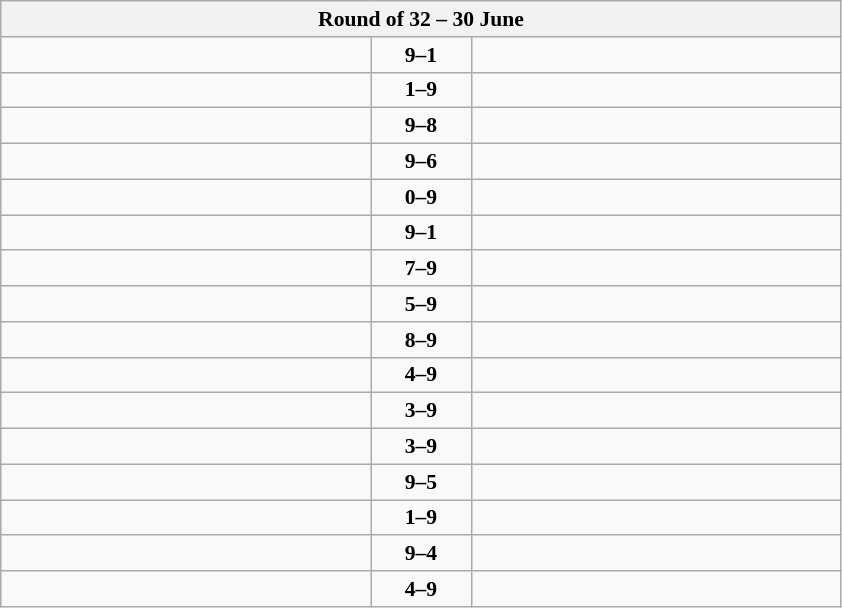<table class="wikitable" style="text-align: center; font-size:90% ">
<tr>
<th colspan=3>Round of 32 – 30 June</th>
</tr>
<tr>
<td align=left width="240"><strong></strong></td>
<td align=center width="60"><strong>9–1</strong></td>
<td align=left width="240"></td>
</tr>
<tr>
<td align=left></td>
<td align=center><strong>1–9</strong></td>
<td align=left><strong></strong></td>
</tr>
<tr>
<td align=left><strong></strong></td>
<td align=center><strong>9–8</strong></td>
<td align=left></td>
</tr>
<tr>
<td align=left><strong></strong></td>
<td align=center><strong>9–6</strong></td>
<td align=left></td>
</tr>
<tr>
<td align=left></td>
<td align=center><strong>0–9</strong></td>
<td align=left><strong></strong></td>
</tr>
<tr>
<td align=left><strong></strong></td>
<td align=center><strong>9–1</strong></td>
<td align=left></td>
</tr>
<tr>
<td align=left></td>
<td align=center><strong>7–9</strong></td>
<td align=left><strong></strong></td>
</tr>
<tr>
<td align=left></td>
<td align=center><strong>5–9</strong></td>
<td align=left><strong></strong></td>
</tr>
<tr>
<td align=left></td>
<td align=center><strong>8–9</strong></td>
<td align=left><strong></strong></td>
</tr>
<tr>
<td align=left></td>
<td align=center><strong>4–9</strong></td>
<td align=left><strong></strong></td>
</tr>
<tr>
<td align=left></td>
<td align=center><strong>3–9</strong></td>
<td align=left><strong></strong></td>
</tr>
<tr>
<td align=left></td>
<td align=center><strong>3–9</strong></td>
<td align=left><strong></strong></td>
</tr>
<tr>
<td align=left><strong></strong></td>
<td align=center><strong>9–5</strong></td>
<td align=left></td>
</tr>
<tr>
<td align=left></td>
<td align=center><strong>1–9</strong></td>
<td align=left><strong></strong></td>
</tr>
<tr>
<td align=left><strong></strong></td>
<td align=center><strong>9–4</strong></td>
<td align=left></td>
</tr>
<tr>
<td align=left></td>
<td align=center><strong>4–9</strong></td>
<td align=left><strong></strong></td>
</tr>
</table>
